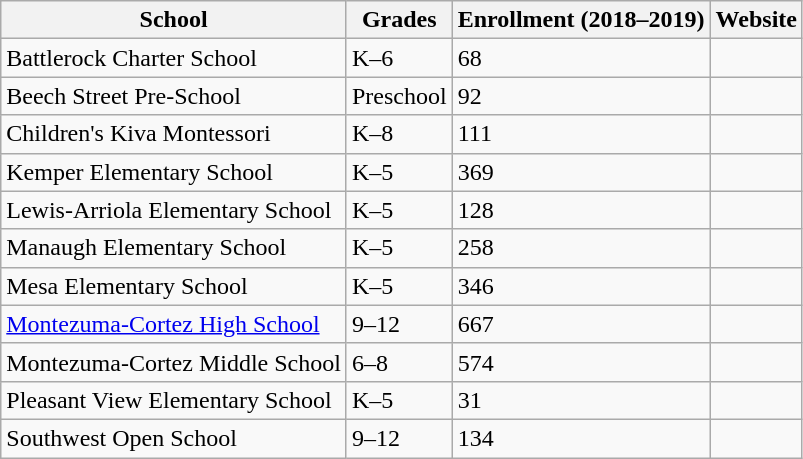<table class="wikitable sortable">
<tr>
<th>School</th>
<th>Grades</th>
<th>Enrollment (2018–2019)</th>
<th>Website</th>
</tr>
<tr>
<td>Battlerock Charter School</td>
<td>K–6</td>
<td>68</td>
<td></td>
</tr>
<tr>
<td>Beech Street Pre-School</td>
<td>Preschool</td>
<td>92</td>
<td></td>
</tr>
<tr>
<td>Children's Kiva Montessori</td>
<td>K–8</td>
<td>111</td>
<td></td>
</tr>
<tr>
<td>Kemper Elementary School</td>
<td>K–5</td>
<td>369</td>
<td></td>
</tr>
<tr>
<td>Lewis-Arriola Elementary School</td>
<td>K–5</td>
<td>128</td>
<td></td>
</tr>
<tr>
<td>Manaugh Elementary School</td>
<td>K–5</td>
<td>258</td>
<td></td>
</tr>
<tr>
<td>Mesa Elementary School</td>
<td>K–5</td>
<td>346</td>
<td></td>
</tr>
<tr>
<td><a href='#'>Montezuma-Cortez High School</a></td>
<td>9–12</td>
<td>667</td>
<td></td>
</tr>
<tr>
<td>Montezuma-Cortez Middle School</td>
<td>6–8</td>
<td>574</td>
<td></td>
</tr>
<tr>
<td>Pleasant View Elementary School</td>
<td>K–5</td>
<td>31</td>
<td></td>
</tr>
<tr>
<td>Southwest Open School</td>
<td>9–12</td>
<td>134</td>
<td></td>
</tr>
</table>
